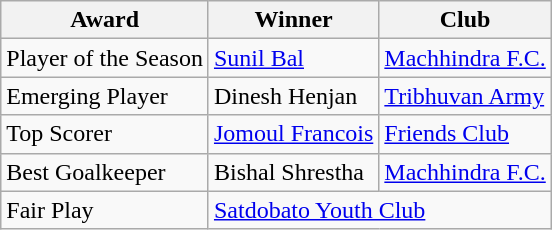<table class="wikitable">
<tr>
<th>Award</th>
<th>Winner</th>
<th>Club</th>
</tr>
<tr>
<td>Player of the Season</td>
<td> <a href='#'>Sunil Bal</a></td>
<td><a href='#'>Machhindra F.C.</a></td>
</tr>
<tr>
<td>Emerging Player</td>
<td> Dinesh Henjan</td>
<td><a href='#'>Tribhuvan Army</a></td>
</tr>
<tr>
<td>Top Scorer</td>
<td> <a href='#'>Jomoul Francois</a></td>
<td><a href='#'>Friends Club</a></td>
</tr>
<tr>
<td>Best Goalkeeper</td>
<td> Bishal Shrestha</td>
<td><a href='#'>Machhindra F.C.</a></td>
</tr>
<tr>
<td>Fair Play</td>
<td colspan="2"><a href='#'>Satdobato Youth Club</a></td>
</tr>
</table>
